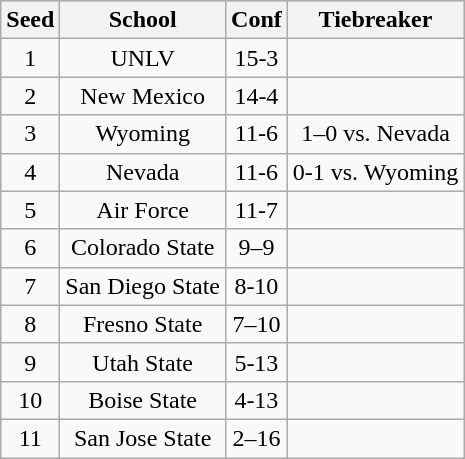<table class="wikitable" style="text-align: center;">
<tr bgcolor="#efefef">
<th>Seed</th>
<th>School</th>
<th>Conf</th>
<th>Tiebreaker</th>
</tr>
<tr>
<td>1</td>
<td>UNLV</td>
<td>15-3</td>
<td></td>
</tr>
<tr>
<td>2</td>
<td>New Mexico</td>
<td>14-4</td>
<td></td>
</tr>
<tr>
<td>3</td>
<td>Wyoming</td>
<td>11-6</td>
<td>1–0 vs. Nevada</td>
</tr>
<tr>
<td>4</td>
<td>Nevada</td>
<td>11-6</td>
<td>0-1 vs. Wyoming</td>
</tr>
<tr>
<td>5</td>
<td>Air Force</td>
<td>11-7</td>
<td></td>
</tr>
<tr>
<td>6</td>
<td>Colorado State</td>
<td>9–9</td>
<td></td>
</tr>
<tr>
<td>7</td>
<td>San Diego State</td>
<td>8-10</td>
<td></td>
</tr>
<tr>
<td>8</td>
<td>Fresno State</td>
<td>7–10</td>
<td></td>
</tr>
<tr>
<td>9</td>
<td>Utah State</td>
<td>5-13</td>
<td></td>
</tr>
<tr>
<td>10</td>
<td>Boise State</td>
<td>4-13</td>
<td></td>
</tr>
<tr>
<td>11</td>
<td>San Jose State</td>
<td>2–16</td>
<td></td>
</tr>
</table>
